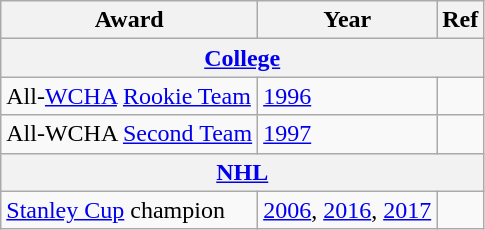<table class="wikitable">
<tr>
<th>Award</th>
<th>Year</th>
<th>Ref</th>
</tr>
<tr>
<th colspan="3"><a href='#'>College</a></th>
</tr>
<tr>
<td>All-<a href='#'>WCHA</a> <a href='#'>Rookie Team</a></td>
<td><a href='#'>1996</a></td>
<td></td>
</tr>
<tr>
<td>All-WCHA <a href='#'>Second Team</a></td>
<td><a href='#'>1997</a></td>
<td></td>
</tr>
<tr>
<th colspan="3"><a href='#'>NHL</a></th>
</tr>
<tr>
<td><a href='#'>Stanley Cup</a> champion</td>
<td><a href='#'>2006</a>, <a href='#'>2016</a>, <a href='#'>2017</a></td>
<td></td>
</tr>
</table>
